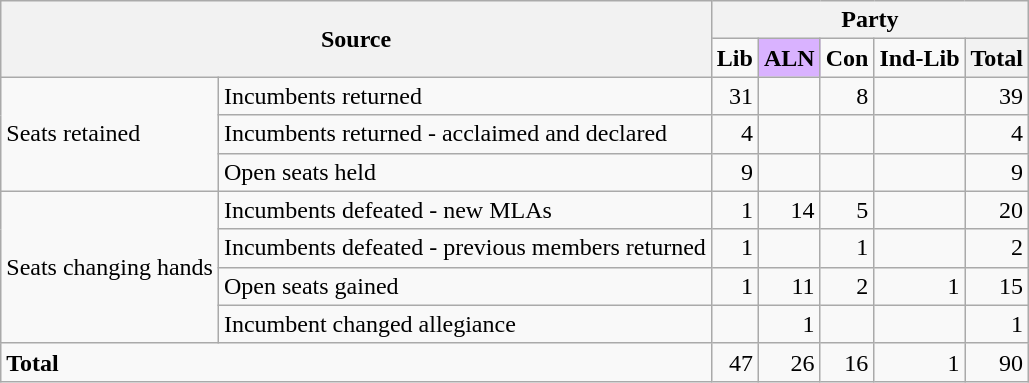<table class="wikitable" style="text-align:right;">
<tr>
<th colspan="2" rowspan="2">Source</th>
<th colspan="5">Party</th>
</tr>
<tr>
<td><strong>Lib</strong></td>
<td style="background-color:#D9B2FF;"><strong>ALN</strong></td>
<td><strong>Con</strong></td>
<td><strong>Ind-Lib</strong></td>
<th>Total</th>
</tr>
<tr>
<td rowspan="3" style="text-align:left;">Seats retained</td>
<td style="text-align:left;">Incumbents returned</td>
<td>31</td>
<td></td>
<td>8</td>
<td></td>
<td>39</td>
</tr>
<tr>
<td style="text-align:left;">Incumbents returned - acclaimed and declared</td>
<td>4</td>
<td></td>
<td></td>
<td></td>
<td>4</td>
</tr>
<tr>
<td style="text-align:left;">Open seats held</td>
<td>9</td>
<td></td>
<td></td>
<td></td>
<td>9</td>
</tr>
<tr>
<td rowspan="4" style="text-align:left;">Seats changing hands</td>
<td style="text-align:left;">Incumbents defeated - new MLAs</td>
<td>1</td>
<td>14</td>
<td>5</td>
<td></td>
<td>20</td>
</tr>
<tr>
<td style="text-align:left;">Incumbents defeated - previous members returned</td>
<td>1</td>
<td></td>
<td>1</td>
<td></td>
<td>2</td>
</tr>
<tr>
<td style="text-align:left;">Open seats gained</td>
<td>1</td>
<td>11</td>
<td>2</td>
<td>1</td>
<td>15</td>
</tr>
<tr>
<td style="text-align:left;">Incumbent changed allegiance</td>
<td></td>
<td>1</td>
<td></td>
<td></td>
<td>1</td>
</tr>
<tr>
<td colspan="2" style="text-align:left;"><strong>Total</strong></td>
<td>47</td>
<td>26</td>
<td>16</td>
<td>1</td>
<td>90</td>
</tr>
</table>
